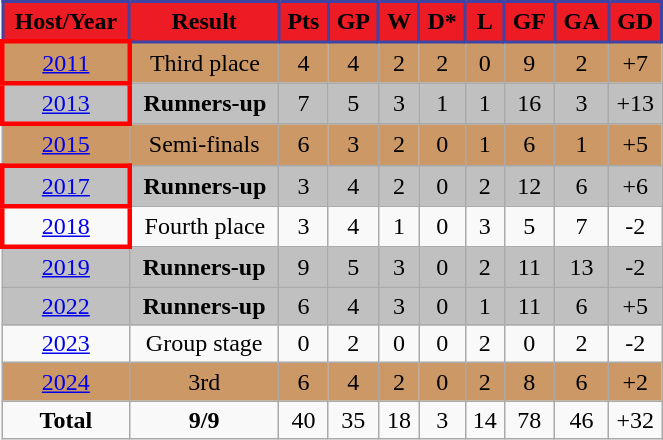<table Class = "wikitable" style = "text-align: center; width:35%;">
<tr>
<th style="background:#ED1C24;border: 2px solid #3F43A4;"><span>Host/Year</span></th>
<th style="background:#ED1C24;border: 2px solid #3F43A4;"><span>Result</span></th>
<th style="background:#ED1C24;border: 2px solid #3F43A4;"><span>Pts</span></th>
<th style="background:#ED1C24;border: 2px solid #3F43A4;"><span>GP</span></th>
<th style="background:#ED1C24;border: 2px solid #3F43A4;"><span>W</span></th>
<th style="background:#ED1C24;border: 2px solid #3F43A4;"><span>D*</span></th>
<th style="background:#ED1C24;border: 2px solid #3F43A4;"><span>L</span></th>
<th style="background:#ED1C24;border: 2px solid #3F43A4;"><span>GF</span></th>
<th style="background:#ED1C24;border: 2px solid #3F43A4;"><span>GA</span></th>
<th style="background:#ED1C24;border: 2px solid #3F43A4;"><span>GD</span></th>
</tr>
<tr bgcolor="#cc9966">
<td style="border: 3px solid red"> <a href='#'>2011</a></td>
<td>Third place</td>
<td>4</td>
<td>4</td>
<td>2</td>
<td>2</td>
<td>0</td>
<td>9</td>
<td>2</td>
<td>+7</td>
</tr>
<tr bgcolor=silver>
<td style="border: 3px solid red"> <a href='#'>2013</a></td>
<td><strong>Runners-up</strong></td>
<td>7</td>
<td>5</td>
<td>3</td>
<td>1</td>
<td>1</td>
<td>16</td>
<td>3</td>
<td>+13</td>
</tr>
<tr bgcolor="#cc9966">
<td> <a href='#'>2015</a></td>
<td>Semi-finals</td>
<td>6</td>
<td>3</td>
<td>2</td>
<td>0</td>
<td>1</td>
<td>6</td>
<td>1</td>
<td>+5</td>
</tr>
<tr bgcolor=silver>
<td style="border: 3px solid red"> <a href='#'>2017</a></td>
<td><strong>Runners-up</strong></td>
<td>3</td>
<td>4</td>
<td>2</td>
<td>0</td>
<td>2</td>
<td>12</td>
<td>6</td>
<td>+6</td>
</tr>
<tr>
<td style="border: 3px solid red"> <a href='#'>2018</a></td>
<td>Fourth place</td>
<td>3</td>
<td>4</td>
<td>1</td>
<td>0</td>
<td>3</td>
<td>5</td>
<td>7</td>
<td>-2</td>
</tr>
<tr bgcolor=silver>
<td> <a href='#'>2019</a></td>
<td><strong>Runners-up</strong></td>
<td>9</td>
<td>5</td>
<td>3</td>
<td>0</td>
<td>2</td>
<td>11</td>
<td>13</td>
<td>-2</td>
</tr>
<tr bgcolor=silver>
<td> <a href='#'>2022</a></td>
<td><strong>Runners-up</strong></td>
<td>6</td>
<td>4</td>
<td>3</td>
<td>0</td>
<td>1</td>
<td>11</td>
<td>6</td>
<td>+5</td>
</tr>
<tr>
<td> <a href='#'>2023</a></td>
<td>Group stage</td>
<td>0</td>
<td>2</td>
<td>0</td>
<td>0</td>
<td>2</td>
<td>0</td>
<td>2</td>
<td>-2</td>
</tr>
<tr bgcolor="#cc9966">
<td> <a href='#'>2024</a></td>
<td>3rd</td>
<td>6</td>
<td>4</td>
<td>2</td>
<td>0</td>
<td>2</td>
<td>8</td>
<td>6</td>
<td>+2</td>
</tr>
<tr>
<td><strong>Total</strong></td>
<td><strong>9/9</strong></td>
<td>40</td>
<td>35</td>
<td>18</td>
<td>3</td>
<td>14</td>
<td>78</td>
<td>46</td>
<td>+32</td>
</tr>
</table>
